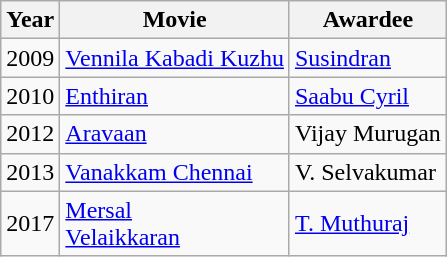<table class="wikitable">
<tr>
<th>Year</th>
<th>Movie</th>
<th>Awardee</th>
</tr>
<tr>
<td>2009</td>
<td><a href='#'>Vennila Kabadi Kuzhu</a></td>
<td><a href='#'>Susindran</a></td>
</tr>
<tr>
<td>2010</td>
<td><a href='#'>Enthiran</a></td>
<td><a href='#'>Saabu Cyril</a></td>
</tr>
<tr>
<td>2012</td>
<td><a href='#'>Aravaan</a></td>
<td>Vijay Murugan</td>
</tr>
<tr>
<td>2013</td>
<td><a href='#'>Vanakkam Chennai</a></td>
<td>V. Selvakumar</td>
</tr>
<tr>
<td>2017</td>
<td><a href='#'>Mersal</a> <br> <a href='#'>Velaikkaran</a></td>
<td><a href='#'>T. Muthuraj</a></td>
</tr>
</table>
